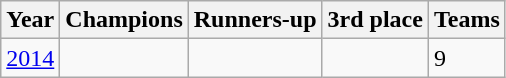<table class="wikitable sortable">
<tr>
<th>Year</th>
<th>Champions</th>
<th>Runners-up</th>
<th>3rd place</th>
<th>Teams</th>
</tr>
<tr>
<td><a href='#'>2014</a></td>
<td></td>
<td></td>
<td></td>
<td>9</td>
</tr>
</table>
